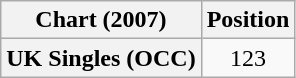<table class="wikitable plainrowheaders">
<tr>
<th scope="col">Chart (2007)</th>
<th scope="col">Position</th>
</tr>
<tr>
<th scope="row">UK Singles (OCC)</th>
<td align="center">123</td>
</tr>
</table>
